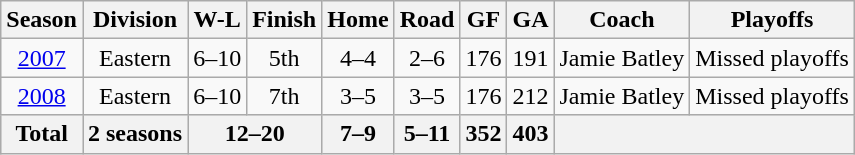<table class="wikitable">
<tr>
<th>Season</th>
<th>Division</th>
<th>W-L</th>
<th>Finish</th>
<th>Home</th>
<th>Road</th>
<th>GF</th>
<th>GA</th>
<th>Coach</th>
<th>Playoffs</th>
</tr>
<tr ALIGN=center>
<td><a href='#'>2007</a></td>
<td>Eastern</td>
<td>6–10</td>
<td>5th</td>
<td>4–4</td>
<td>2–6</td>
<td>176</td>
<td>191</td>
<td>Jamie Batley</td>
<td>Missed playoffs</td>
</tr>
<tr ALIGN=center>
<td><a href='#'>2008</a></td>
<td>Eastern</td>
<td>6–10</td>
<td>7th</td>
<td>3–5</td>
<td>3–5</td>
<td>176</td>
<td>212</td>
<td>Jamie Batley</td>
<td>Missed playoffs</td>
</tr>
<tr ALIGN=center bgcolor="#e0e0e0">
<th>Total</th>
<th>2 seasons</th>
<th colspan="2">12–20</th>
<th>7–9</th>
<th>5–11</th>
<th>352</th>
<th>403</th>
<th colspan="2"></th>
</tr>
</table>
